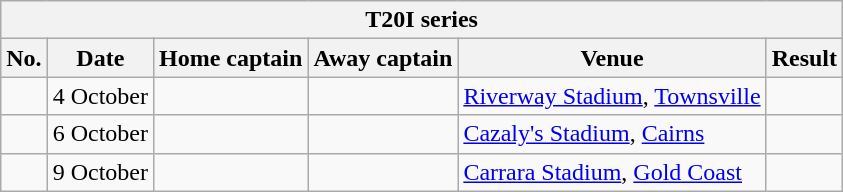<table class="wikitable">
<tr>
<th colspan="9">T20I series</th>
</tr>
<tr>
<th>No.</th>
<th>Date</th>
<th>Home captain</th>
<th>Away captain</th>
<th>Venue</th>
<th>Result</th>
</tr>
<tr>
<td></td>
<td>4 October</td>
<td></td>
<td></td>
<td><a href='#'>Riverway Stadium</a>, <a href='#'>Townsville</a></td>
<td></td>
</tr>
<tr>
<td></td>
<td>6 October</td>
<td></td>
<td></td>
<td><a href='#'>Cazaly's Stadium</a>, <a href='#'>Cairns</a></td>
<td></td>
</tr>
<tr>
<td></td>
<td>9 October</td>
<td></td>
<td></td>
<td><a href='#'>Carrara Stadium</a>, <a href='#'>Gold Coast</a></td>
<td></td>
</tr>
</table>
